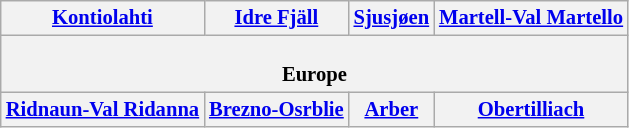<table class="wikitable plainrowheaders" style="background:#fff; font-size:86%; line-height:16px; border:grey solid 1px; border-collapse:collapse;">
<tr>
<th> <a href='#'>Kontiolahti</a></th>
<th> <a href='#'>Idre Fjäll</a></th>
<th> <a href='#'>Sjusjøen</a></th>
<th> <a href='#'>Martell-Val Martello</a></th>
</tr>
<tr>
<th colspan="5"><br>Europe
</th>
</tr>
<tr>
<th> <a href='#'>Ridnaun-Val Ridanna</a></th>
<th> <a href='#'>Brezno-Osrblie</a></th>
<th> <a href='#'>Arber</a></th>
<th> <a href='#'>Obertilliach</a></th>
</tr>
</table>
